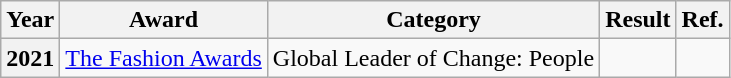<table class="wikitable">
<tr>
<th scope="col">Year</th>
<th scope="col">Award</th>
<th scope="col">Category</th>
<th scope="col">Result</th>
<th scope="col">Ref.</th>
</tr>
<tr>
<th scope="row">2021</th>
<td><a href='#'>The Fashion Awards</a></td>
<td>Global Leader of Change: People</td>
<td></td>
<td align="center"></td>
</tr>
</table>
